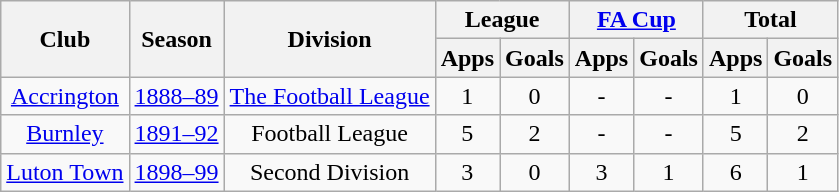<table class="wikitable" style="text-align:center;">
<tr>
<th rowspan="2">Club</th>
<th rowspan="2">Season</th>
<th rowspan="2">Division</th>
<th colspan="2">League</th>
<th colspan="2"><a href='#'>FA Cup</a></th>
<th colspan="2">Total</th>
</tr>
<tr>
<th>Apps</th>
<th>Goals</th>
<th>Apps</th>
<th>Goals</th>
<th>Apps</th>
<th>Goals</th>
</tr>
<tr>
<td><a href='#'>Accrington</a></td>
<td><a href='#'>1888–89</a></td>
<td><a href='#'>The Football League</a></td>
<td>1</td>
<td>0</td>
<td>-</td>
<td>-</td>
<td>1</td>
<td>0</td>
</tr>
<tr>
<td><a href='#'>Burnley</a></td>
<td><a href='#'>1891–92</a></td>
<td>Football League</td>
<td>5</td>
<td>2</td>
<td>-</td>
<td>-</td>
<td>5</td>
<td>2</td>
</tr>
<tr>
<td><a href='#'>Luton Town</a></td>
<td><a href='#'>1898–99</a></td>
<td>Second Division</td>
<td>3</td>
<td>0</td>
<td>3</td>
<td>1</td>
<td>6</td>
<td>1</td>
</tr>
</table>
